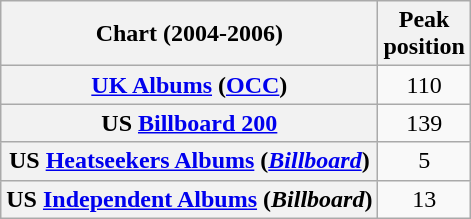<table class="wikitable sortable plainrowheaders">
<tr>
<th scope="col">Chart (2004-2006)</th>
<th scope="col">Peak<br>position</th>
</tr>
<tr>
<th scope="row"><a href='#'>UK Albums</a> (<a href='#'>OCC</a>)</th>
<td align="center">110</td>
</tr>
<tr>
<th scope="row">US <a href='#'>Billboard 200</a></th>
<td align="center">139</td>
</tr>
<tr>
<th scope="row">US <a href='#'>Heatseekers Albums</a> (<em><a href='#'>Billboard</a></em>)</th>
<td align="center">5</td>
</tr>
<tr>
<th scope="row">US <a href='#'>Independent Albums</a> (<em>Billboard</em>)</th>
<td align="center">13</td>
</tr>
</table>
